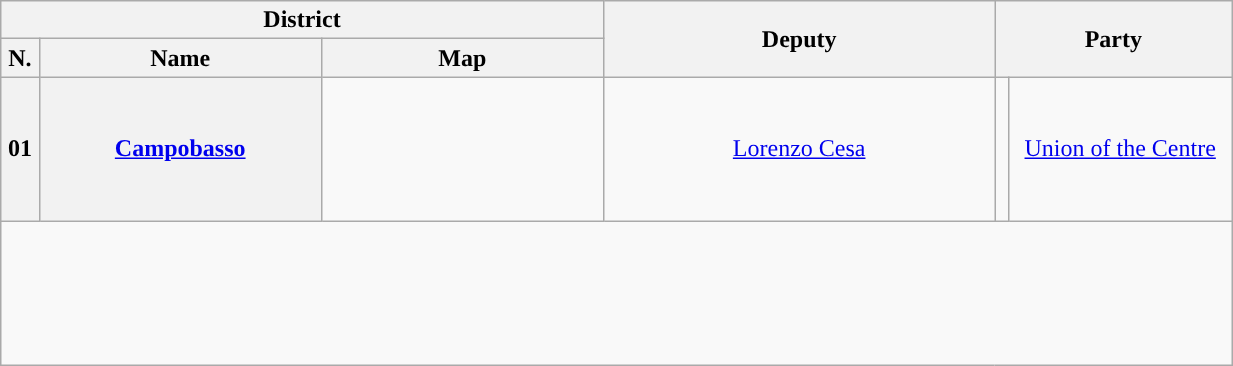<table class="wikitable" style="text-align:center; style="width=65%">
<tr>
<th width=35% colspan="3">District</th>
<th width=25% rowspan="2">Deputy</th>
<th width=15% colspan="2" rowspan="2">Party</th>
</tr>
<tr>
<th width=1%>N.</th>
<th width=18%>Name</th>
<th width=18%>Map</th>
</tr>
<tr style="height:6em;">
<th>01</th>
<th><a href='#'>Campobasso</a></th>
<td></td>
<td><a href='#'>Lorenzo Cesa</a></td>
<td style="background:"></td>
<td><a href='#'>Union of the Centre</a></td>
</tr>
<tr style="height:6em;">
</tr>
</table>
